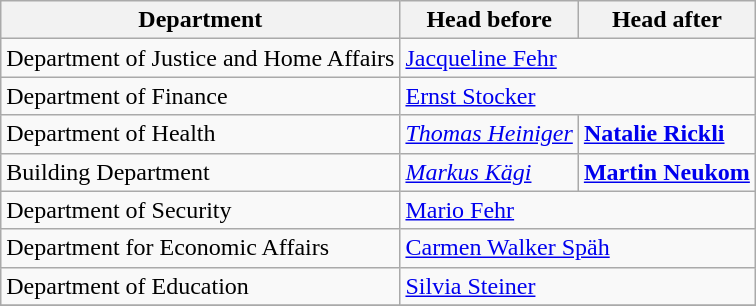<table class="wikitable">
<tr>
<th>Department</th>
<th>Head before</th>
<th>Head after</th>
</tr>
<tr>
<td>Department of Justice and Home Affairs</td>
<td colspan="2"><a href='#'>Jacqueline Fehr</a></td>
</tr>
<tr>
<td>Department of Finance</td>
<td colspan="2"><a href='#'>Ernst Stocker</a></td>
</tr>
<tr>
<td>Department of Health</td>
<td><em><a href='#'>Thomas Heiniger</a></em></td>
<td><strong><a href='#'>Natalie Rickli</a></strong></td>
</tr>
<tr>
<td>Building Department</td>
<td><em><a href='#'>Markus Kägi</a></em></td>
<td><strong><a href='#'>Martin Neukom</a></strong></td>
</tr>
<tr>
<td>Department of Security</td>
<td colspan="2"><a href='#'>Mario Fehr</a></td>
</tr>
<tr>
<td>Department for Economic Affairs</td>
<td colspan="2"><a href='#'>Carmen Walker Späh</a></td>
</tr>
<tr>
<td>Department of Education</td>
<td colspan="2"><a href='#'>Silvia Steiner</a></td>
</tr>
<tr>
</tr>
</table>
